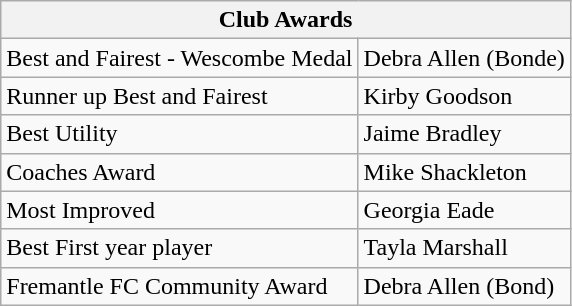<table class="wikitable">
<tr>
<th colspan="2">Club Awards</th>
</tr>
<tr>
<td>Best and Fairest - Wescombe Medal</td>
<td>Debra Allen (Bonde)</td>
</tr>
<tr>
<td>Runner up Best and Fairest</td>
<td>Kirby Goodson</td>
</tr>
<tr>
<td>Best Utility</td>
<td>Jaime Bradley</td>
</tr>
<tr>
<td>Coaches Award</td>
<td>Mike Shackleton</td>
</tr>
<tr>
<td>Most Improved</td>
<td>Georgia Eade</td>
</tr>
<tr>
<td>Best First year player</td>
<td>Tayla Marshall</td>
</tr>
<tr>
<td>Fremantle FC Community Award</td>
<td>Debra Allen (Bond)</td>
</tr>
</table>
